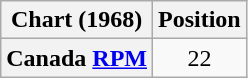<table class="wikitable plainrowheaders" style="text-align:center">
<tr>
<th scope="col">Chart (1968)</th>
<th scope="col">Position</th>
</tr>
<tr>
<th scope="row">Canada <a href='#'>RPM</a></th>
<td>22</td>
</tr>
</table>
